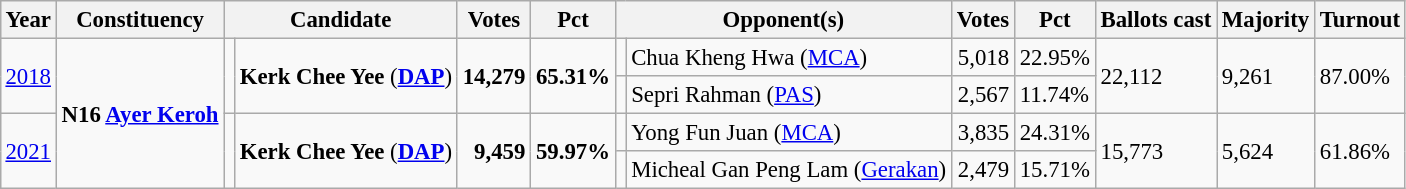<table class="wikitable" style="margin:0.5em ; font-size:95%">
<tr>
<th>Year</th>
<th>Constituency</th>
<th colspan=2>Candidate</th>
<th>Votes</th>
<th>Pct</th>
<th colspan=2>Opponent(s)</th>
<th>Votes</th>
<th>Pct</th>
<th>Ballots cast</th>
<th>Majority</th>
<th>Turnout</th>
</tr>
<tr>
<td rowspan=2><a href='#'>2018</a></td>
<td rowspan=4><strong>N16 <a href='#'>Ayer Keroh</a></strong></td>
<td rowspan=2 ></td>
<td rowspan=2><strong>Kerk Chee Yee</strong> (<a href='#'><strong>DAP</strong></a>)</td>
<td rowspan=2 align="right"><strong>14,279</strong></td>
<td rowspan=2><strong>65.31%</strong></td>
<td></td>
<td>Chua Kheng Hwa (<a href='#'>MCA</a>)</td>
<td align="right">5,018</td>
<td>22.95%</td>
<td rowspan=2>22,112</td>
<td rowspan=2>9,261</td>
<td rowspan=2>87.00%</td>
</tr>
<tr>
<td></td>
<td>Sepri Rahman (<a href='#'>PAS</a>)</td>
<td align="right">2,567</td>
<td>11.74%</td>
</tr>
<tr>
<td rowspan=2><a href='#'>2021</a></td>
<td rowspan=2 ></td>
<td rowspan=2><strong>Kerk Chee Yee</strong> (<a href='#'><strong>DAP</strong></a>)</td>
<td rowspan=2 align="right"><strong>9,459</strong></td>
<td rowspan=2><strong>59.97%</strong></td>
<td></td>
<td>Yong Fun Juan (<a href='#'>MCA</a>)</td>
<td align="right">3,835</td>
<td>24.31%</td>
<td rowspan=2>15,773</td>
<td rowspan=2>5,624</td>
<td rowspan=2>61.86%</td>
</tr>
<tr>
<td></td>
<td>Micheal Gan Peng Lam (<a href='#'>Gerakan</a>)</td>
<td align="right">2,479</td>
<td>15.71%</td>
</tr>
</table>
